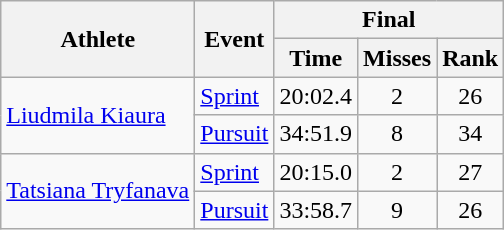<table class="wikitable">
<tr>
<th rowspan="2">Athlete</th>
<th rowspan="2">Event</th>
<th colspan="3">Final</th>
</tr>
<tr>
<th>Time</th>
<th>Misses</th>
<th>Rank</th>
</tr>
<tr>
<td rowspan="2"><a href='#'>Liudmila Kiaura</a></td>
<td><a href='#'>Sprint</a></td>
<td align="center">20:02.4</td>
<td align="center">2</td>
<td align="center">26</td>
</tr>
<tr>
<td><a href='#'>Pursuit</a></td>
<td align="center">34:51.9</td>
<td align="center">8</td>
<td align="center">34</td>
</tr>
<tr>
<td rowspan="2"><a href='#'>Tatsiana Tryfanava</a></td>
<td><a href='#'>Sprint</a></td>
<td align="center">20:15.0</td>
<td align="center">2</td>
<td align="center">27</td>
</tr>
<tr>
<td><a href='#'>Pursuit</a></td>
<td align="center">33:58.7</td>
<td align="center">9</td>
<td align="center">26</td>
</tr>
</table>
